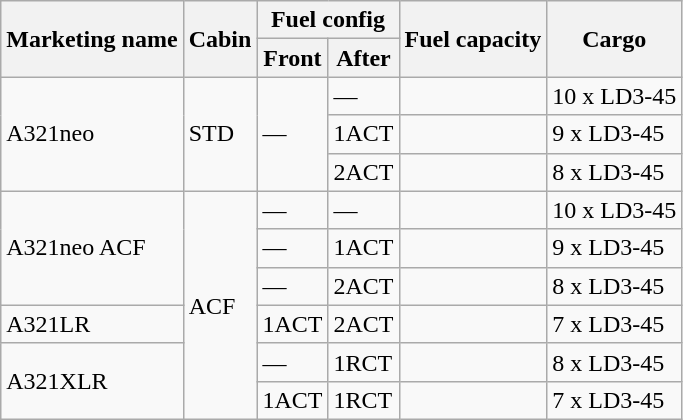<table class="wikitable sortable">
<tr>
<th rowspan="2">Marketing name</th>
<th rowspan="2">Cabin</th>
<th colspan="2">Fuel config</th>
<th rowspan="2">Fuel capacity</th>
<th rowspan="2">Cargo</th>
</tr>
<tr>
<th>Front</th>
<th>After</th>
</tr>
<tr>
<td rowspan="3">A321neo</td>
<td rowspan="3">STD</td>
<td rowspan="3">—</td>
<td>—</td>
<td></td>
<td>10 x LD3-45</td>
</tr>
<tr>
<td>1ACT</td>
<td></td>
<td>9 x LD3-45</td>
</tr>
<tr>
<td>2ACT</td>
<td></td>
<td>8 x LD3-45</td>
</tr>
<tr>
<td rowspan="3">A321neo ACF</td>
<td rowspan="6">ACF</td>
<td>—</td>
<td>—</td>
<td></td>
<td>10 x LD3-45</td>
</tr>
<tr>
<td>—</td>
<td>1ACT</td>
<td></td>
<td>9 x LD3-45</td>
</tr>
<tr>
<td>—</td>
<td>2ACT</td>
<td></td>
<td>8 x LD3-45</td>
</tr>
<tr>
<td>A321LR</td>
<td>1ACT</td>
<td>2ACT</td>
<td></td>
<td>7 x LD3-45</td>
</tr>
<tr>
<td rowspan="2">A321XLR</td>
<td>—</td>
<td>1RCT</td>
<td></td>
<td>8 x LD3-45</td>
</tr>
<tr>
<td>1ACT</td>
<td>1RCT</td>
<td></td>
<td>7 x LD3-45</td>
</tr>
</table>
